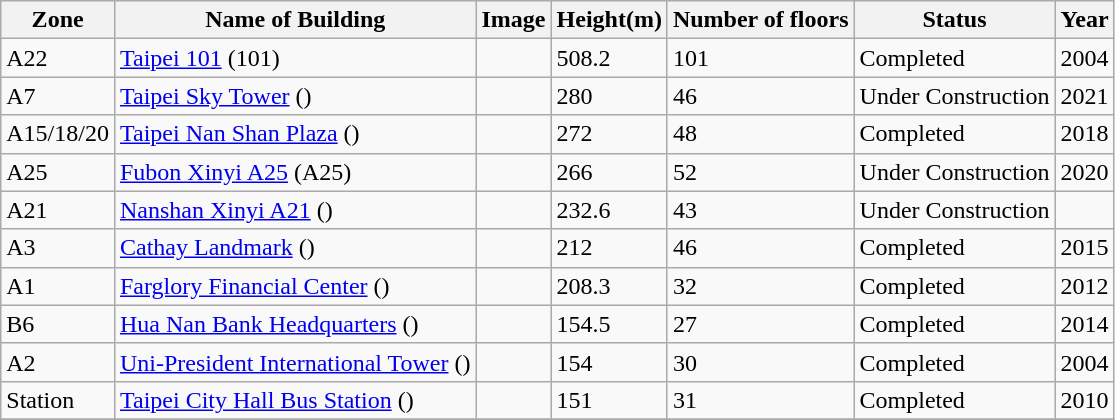<table class="wikitable sortable">
<tr>
<th>Zone</th>
<th>Name of Building</th>
<th>Image</th>
<th>Height(m)</th>
<th>Number of floors</th>
<th>Status</th>
<th>Year</th>
</tr>
<tr>
<td>A22</td>
<td><a href='#'>Taipei 101</a> (101)</td>
<td></td>
<td>508.2</td>
<td>101</td>
<td>Completed</td>
<td>2004</td>
</tr>
<tr>
<td>A7</td>
<td><a href='#'>Taipei Sky Tower</a> ()</td>
<td></td>
<td>280</td>
<td>46</td>
<td>Under Construction</td>
<td>2021</td>
</tr>
<tr>
<td>A15/18/20</td>
<td><a href='#'>Taipei Nan Shan Plaza</a> ()</td>
<td></td>
<td>272</td>
<td>48</td>
<td>Completed</td>
<td>2018</td>
</tr>
<tr>
<td>A25</td>
<td><a href='#'>Fubon Xinyi A25</a> (A25)</td>
<td></td>
<td>266</td>
<td>52</td>
<td>Under Construction</td>
<td>2020</td>
</tr>
<tr>
<td>A21</td>
<td><a href='#'>Nanshan Xinyi A21</a> ()</td>
<td></td>
<td>232.6</td>
<td>43</td>
<td>Under Construction</td>
<td></td>
</tr>
<tr>
<td>A3</td>
<td><a href='#'>Cathay Landmark</a> ()</td>
<td></td>
<td>212</td>
<td>46</td>
<td>Completed</td>
<td>2015</td>
</tr>
<tr>
<td>A1</td>
<td><a href='#'>Farglory Financial Center</a> ()</td>
<td></td>
<td>208.3</td>
<td>32</td>
<td>Completed</td>
<td>2012</td>
</tr>
<tr>
<td>B6</td>
<td><a href='#'>Hua Nan Bank Headquarters</a> ()</td>
<td></td>
<td>154.5</td>
<td>27</td>
<td>Completed</td>
<td>2014</td>
</tr>
<tr>
<td>A2</td>
<td><a href='#'>Uni-President International Tower</a> ()</td>
<td></td>
<td>154</td>
<td>30</td>
<td>Completed</td>
<td>2004</td>
</tr>
<tr>
<td>Station</td>
<td><a href='#'>Taipei City Hall Bus Station</a> ()</td>
<td></td>
<td>151</td>
<td>31</td>
<td>Completed</td>
<td>2010</td>
</tr>
<tr>
</tr>
</table>
